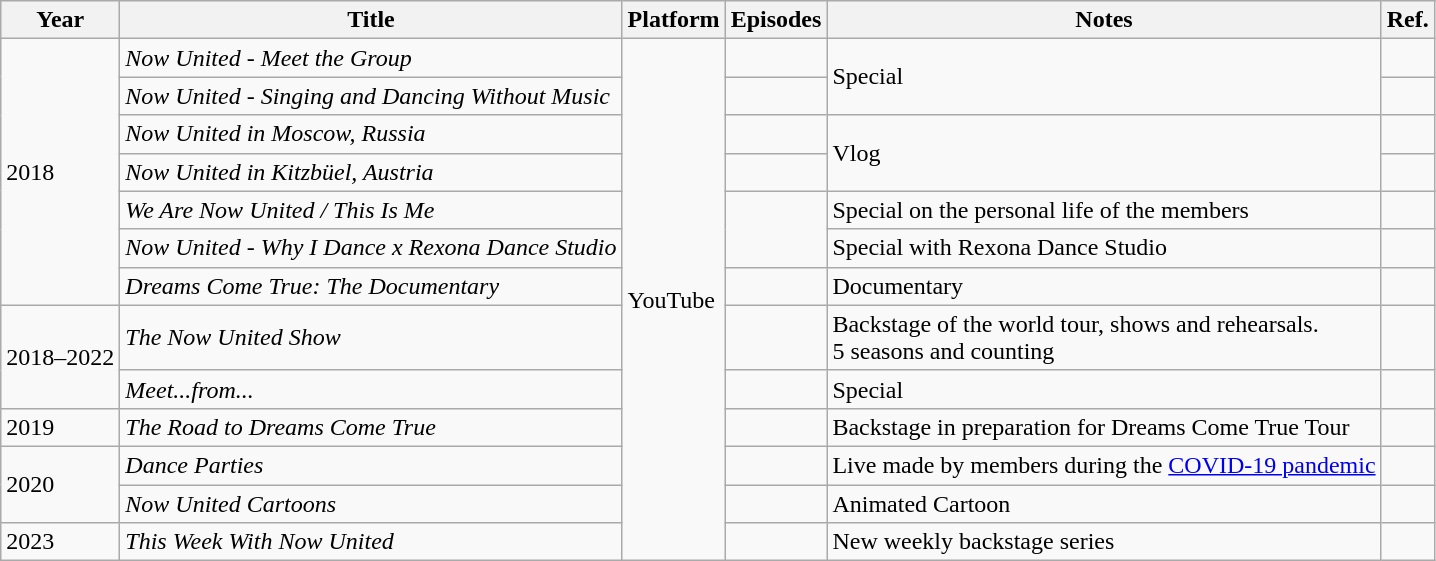<table class="wikitable">
<tr>
<th>Year</th>
<th>Title</th>
<th>Platform</th>
<th>Episodes</th>
<th>Notes</th>
<th>Ref.</th>
</tr>
<tr>
<td rowspan="7">2018</td>
<td><em>Now United - Meet the Group</em></td>
<td rowspan="13">YouTube</td>
<td></td>
<td rowspan="2">Special</td>
<td></td>
</tr>
<tr>
<td><em>Now United - Singing and Dancing Without Music</em></td>
<td></td>
<td></td>
</tr>
<tr>
<td><em>Now United in Moscow, Russia</em></td>
<td></td>
<td rowspan="2">Vlog</td>
<td></td>
</tr>
<tr>
<td><em>Now United in Kitzbüel, Austria</em></td>
<td></td>
<td></td>
</tr>
<tr>
<td><em>We Are Now United / This Is Me</em></td>
<td rowspan="2"></td>
<td>Special on the personal life of the members</td>
<td></td>
</tr>
<tr>
<td><em>Now United - Why I Dance x Rexona Dance Studio</em></td>
<td>Special with Rexona Dance Studio</td>
<td></td>
</tr>
<tr>
<td><em>Dreams Come True: The Documentary</em></td>
<td></td>
<td>Documentary</td>
<td></td>
</tr>
<tr>
<td rowspan="2">2018–2022</td>
<td><em>The Now United Show</em></td>
<td></td>
<td>Backstage of the world tour, shows and rehearsals.<br>5 seasons and counting</td>
<td></td>
</tr>
<tr>
<td><em>Meet...from...</em></td>
<td></td>
<td>Special</td>
<td></td>
</tr>
<tr>
<td>2019</td>
<td><em>The Road to Dreams Come True</em></td>
<td></td>
<td>Backstage in preparation for Dreams Come True Tour</td>
<td></td>
</tr>
<tr>
<td rowspan="2">2020</td>
<td><em>Dance Parties</em></td>
<td></td>
<td>Live made by members during the <a href='#'>COVID-19 pandemic</a></td>
<td></td>
</tr>
<tr>
<td><em>Now United Cartoons</em></td>
<td></td>
<td>Animated Cartoon</td>
<td></td>
</tr>
<tr>
<td>2023</td>
<td><em>This Week With Now United</em></td>
<td></td>
<td>New weekly backstage series</td>
<td></td>
</tr>
</table>
